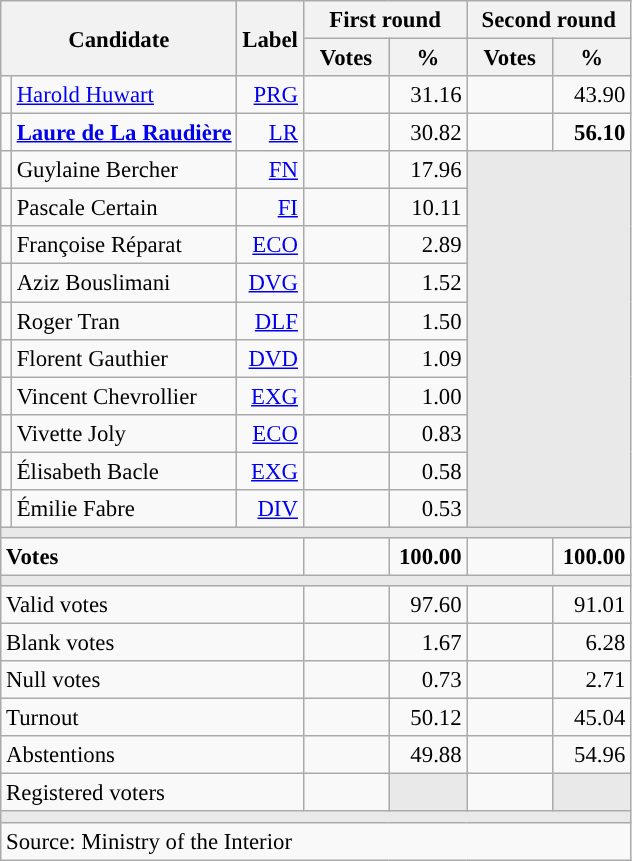<table class="wikitable" style="text-align:right;font-size:95%;">
<tr>
<th rowspan="2" colspan="2">Candidate</th>
<th rowspan="2">Label</th>
<th colspan="2">First round</th>
<th colspan="2">Second round</th>
</tr>
<tr>
<th style="width:50px;">Votes</th>
<th style="width:45px;">%</th>
<th style="width:50px;">Votes</th>
<th style="width:45px;">%</th>
</tr>
<tr>
<td style="color:inherit;background:"></td>
<td style="text-align:left;"><a href='#'>Harold Huwart</a></td>
<td><a href='#'>PRG</a></td>
<td></td>
<td>31.16</td>
<td></td>
<td>43.90</td>
</tr>
<tr>
<td style="color:inherit;background:"></td>
<td style="text-align:left;"><strong><a href='#'>Laure de La Raudière</a></strong></td>
<td><a href='#'>LR</a></td>
<td></td>
<td>30.82</td>
<td><strong></strong></td>
<td><strong>56.10</strong></td>
</tr>
<tr>
<td style="color:inherit;background:"></td>
<td style="text-align:left;">Guylaine Bercher</td>
<td><a href='#'>FN</a></td>
<td></td>
<td>17.96</td>
<td colspan="2" rowspan="10" style="background:#E9E9E9;"></td>
</tr>
<tr>
<td style="color:inherit;background:"></td>
<td style="text-align:left;">Pascale Certain</td>
<td><a href='#'>FI</a></td>
<td></td>
<td>10.11</td>
</tr>
<tr>
<td style="color:inherit;background:"></td>
<td style="text-align:left;">Françoise Réparat</td>
<td><a href='#'>ECO</a></td>
<td></td>
<td>2.89</td>
</tr>
<tr>
<td style="color:inherit;background:"></td>
<td style="text-align:left;">Aziz Bouslimani</td>
<td><a href='#'>DVG</a></td>
<td></td>
<td>1.52</td>
</tr>
<tr>
<td style="color:inherit;background:"></td>
<td style="text-align:left;">Roger Tran</td>
<td><a href='#'>DLF</a></td>
<td></td>
<td>1.50</td>
</tr>
<tr>
<td style="color:inherit;background:"></td>
<td style="text-align:left;">Florent Gauthier</td>
<td><a href='#'>DVD</a></td>
<td></td>
<td>1.09</td>
</tr>
<tr>
<td style="color:inherit;background:"></td>
<td style="text-align:left;">Vincent Chevrollier</td>
<td><a href='#'>EXG</a></td>
<td></td>
<td>1.00</td>
</tr>
<tr>
<td style="color:inherit;background:"></td>
<td style="text-align:left;">Vivette Joly</td>
<td><a href='#'>ECO</a></td>
<td></td>
<td>0.83</td>
</tr>
<tr>
<td style="color:inherit;background:"></td>
<td style="text-align:left;">Élisabeth Bacle</td>
<td><a href='#'>EXG</a></td>
<td></td>
<td>0.58</td>
</tr>
<tr>
<td style="color:inherit;background:"></td>
<td style="text-align:left;">Émilie Fabre</td>
<td><a href='#'>DIV</a></td>
<td></td>
<td>0.53</td>
</tr>
<tr>
<td colspan="7" style="background:#E9E9E9;"></td>
</tr>
<tr style="font-weight:bold;">
<td colspan="3" style="text-align:left;">Votes</td>
<td></td>
<td>100.00</td>
<td></td>
<td>100.00</td>
</tr>
<tr>
<td colspan="7" style="background:#E9E9E9;"></td>
</tr>
<tr>
<td colspan="3" style="text-align:left;">Valid votes</td>
<td></td>
<td>97.60</td>
<td></td>
<td>91.01</td>
</tr>
<tr>
<td colspan="3" style="text-align:left;">Blank votes</td>
<td></td>
<td>1.67</td>
<td></td>
<td>6.28</td>
</tr>
<tr>
<td colspan="3" style="text-align:left;">Null votes</td>
<td></td>
<td>0.73</td>
<td></td>
<td>2.71</td>
</tr>
<tr>
<td colspan="3" style="text-align:left;">Turnout</td>
<td></td>
<td>50.12</td>
<td></td>
<td>45.04</td>
</tr>
<tr>
<td colspan="3" style="text-align:left;">Abstentions</td>
<td></td>
<td>49.88</td>
<td></td>
<td>54.96</td>
</tr>
<tr>
<td colspan="3" style="text-align:left;">Registered voters</td>
<td></td>
<td style="background:#E9E9E9;"></td>
<td></td>
<td style="background:#E9E9E9;"></td>
</tr>
<tr>
<td colspan="7" style="background:#E9E9E9;"></td>
</tr>
<tr>
<td colspan="7" style="text-align:left;">Source: Ministry of the Interior</td>
</tr>
</table>
